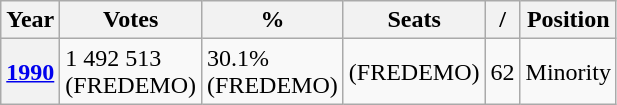<table class="wikitable">
<tr>
<th>Year</th>
<th>Votes</th>
<th>%</th>
<th>Seats</th>
<th>/</th>
<th>Position</th>
</tr>
<tr>
<th><a href='#'>1990</a></th>
<td>1 492 513<br>(FREDEMO)</td>
<td>30.1%<br>(FREDEMO)</td>
<td>(FREDEMO)</td>
<td> 62</td>
<td>Minority</td>
</tr>
</table>
